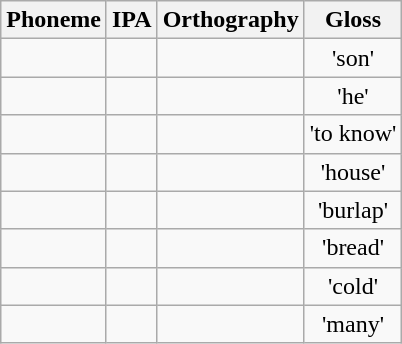<table class="wikitable" style="text-align: center">
<tr>
<th>Phoneme</th>
<th>IPA</th>
<th>Orthography</th>
<th>Gloss</th>
</tr>
<tr>
<td></td>
<td></td>
<td></td>
<td>'son'</td>
</tr>
<tr>
<td></td>
<td></td>
<td></td>
<td>'he'</td>
</tr>
<tr>
<td></td>
<td></td>
<td></td>
<td>'to know'</td>
</tr>
<tr>
<td></td>
<td></td>
<td></td>
<td>'house'</td>
</tr>
<tr>
<td></td>
<td></td>
<td></td>
<td>'burlap'</td>
</tr>
<tr>
<td></td>
<td></td>
<td></td>
<td>'bread'</td>
</tr>
<tr>
<td></td>
<td></td>
<td></td>
<td>'cold'</td>
</tr>
<tr>
<td></td>
<td></td>
<td></td>
<td>'many'</td>
</tr>
</table>
